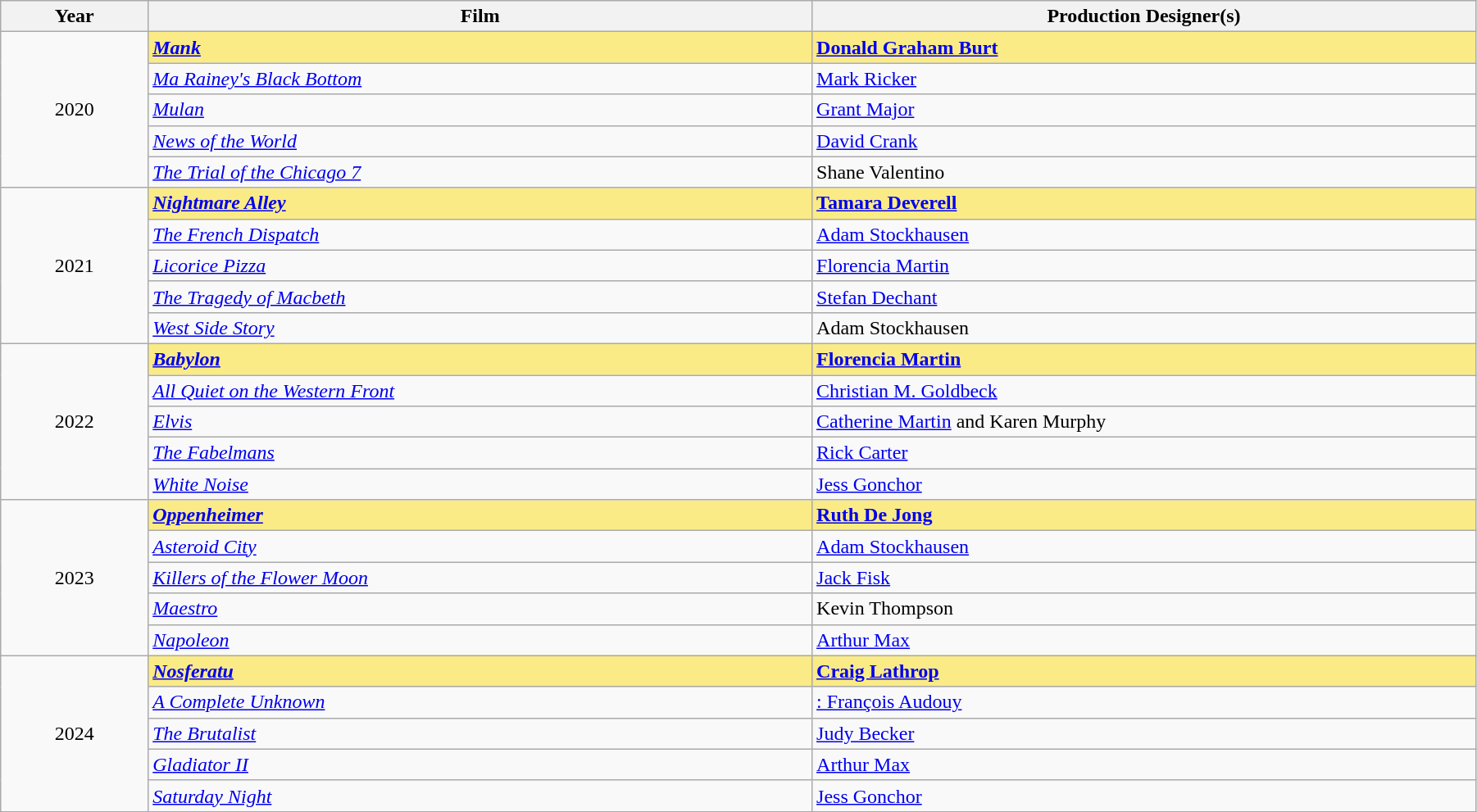<table class="wikitable" width="95%" cellpadding="5">
<tr>
<th width="10%">Year</th>
<th width="45%">Film</th>
<th width="45%">Production Designer(s)</th>
</tr>
<tr>
<td rowspan="5" style="text-align:center;">2020<br></td>
<td style="background:#FAEB86;"><strong><em><a href='#'>Mank</a></em></strong></td>
<td style="background:#FAEB86;"><strong><a href='#'>Donald Graham Burt</a></strong></td>
</tr>
<tr>
<td><em><a href='#'>Ma Rainey's Black Bottom</a></em></td>
<td><a href='#'>Mark Ricker</a></td>
</tr>
<tr>
<td><em><a href='#'>Mulan</a></em></td>
<td><a href='#'>Grant Major</a></td>
</tr>
<tr>
<td><em><a href='#'>News of the World</a></em></td>
<td><a href='#'>David Crank</a></td>
</tr>
<tr>
<td><em><a href='#'>The Trial of the Chicago 7</a></em></td>
<td>Shane Valentino</td>
</tr>
<tr>
<td rowspan="5" style="text-align:center;">2021<br></td>
<td style="background:#FAEB86;"><strong><em><a href='#'>Nightmare Alley</a></em></strong></td>
<td style="background:#FAEB86;"><strong><a href='#'>Tamara Deverell</a></strong></td>
</tr>
<tr>
<td><em><a href='#'>The French Dispatch</a></em></td>
<td><a href='#'>Adam Stockhausen</a></td>
</tr>
<tr>
<td><em><a href='#'>Licorice Pizza</a></em></td>
<td><a href='#'>Florencia Martin</a></td>
</tr>
<tr>
<td><em><a href='#'>The Tragedy of Macbeth</a></em></td>
<td><a href='#'>Stefan Dechant</a></td>
</tr>
<tr>
<td><em><a href='#'>West Side Story</a></em></td>
<td>Adam Stockhausen</td>
</tr>
<tr>
<td rowspan="5" style="text-align:center;">2022<br></td>
<td style="background:#FAEB86;"><strong><em><a href='#'>Babylon</a></em></strong></td>
<td style="background:#FAEB86;"><strong><a href='#'>Florencia Martin</a></strong></td>
</tr>
<tr>
<td><em><a href='#'>All Quiet on the Western Front</a></em></td>
<td><a href='#'>Christian M. Goldbeck</a></td>
</tr>
<tr>
<td><em><a href='#'>Elvis</a></em></td>
<td><a href='#'>Catherine Martin</a> and Karen Murphy</td>
</tr>
<tr>
<td><em><a href='#'>The Fabelmans</a></em></td>
<td><a href='#'>Rick Carter</a></td>
</tr>
<tr>
<td><em><a href='#'>White Noise</a></em></td>
<td><a href='#'>Jess Gonchor</a></td>
</tr>
<tr>
<td rowspan="5" style="text-align:center;">2023<br></td>
<td style="background:#FAEB86;"><strong><em><a href='#'>Oppenheimer</a></em></strong></td>
<td style="background:#FAEB86;"><strong><a href='#'>Ruth De Jong</a></strong></td>
</tr>
<tr>
<td><em><a href='#'>Asteroid City</a></em></td>
<td><a href='#'>Adam Stockhausen</a></td>
</tr>
<tr>
<td><em><a href='#'>Killers of the Flower Moon</a></em></td>
<td><a href='#'>Jack Fisk</a></td>
</tr>
<tr>
<td><em><a href='#'>Maestro</a></em></td>
<td>Kevin Thompson</td>
</tr>
<tr>
<td><em><a href='#'>Napoleon</a></em></td>
<td><a href='#'>Arthur Max</a></td>
</tr>
<tr>
<td rowspan="5" style="text-align:center;">2024<br></td>
<td style="background:#FAEB86;"><strong><em><a href='#'>Nosferatu</a></em></strong></td>
<td style="background:#FAEB86;"><strong><a href='#'>Craig Lathrop</a></strong></td>
</tr>
<tr>
<td><em><a href='#'>A Complete Unknown</a></em></td>
<td><a href='#'>: François Audouy</a></td>
</tr>
<tr>
<td><em><a href='#'>The Brutalist</a></em></td>
<td><a href='#'>Judy Becker</a></td>
</tr>
<tr>
<td><em><a href='#'>Gladiator II</a></em></td>
<td><a href='#'>Arthur Max</a></td>
</tr>
<tr>
<td><em><a href='#'>Saturday Night</a></em></td>
<td><a href='#'>Jess Gonchor</a></td>
</tr>
</table>
